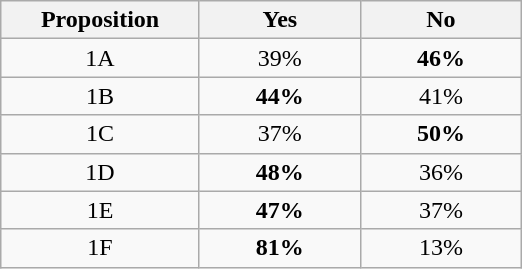<table class="wikitable">
<tr valign=bottom>
<th width='125'>Proposition</th>
<th width='100'>Yes</th>
<th width='100'>No</th>
</tr>
<tr>
<td align=center>1A</td>
<td align=center>39%</td>
<td align=center><strong>46%</strong></td>
</tr>
<tr>
<td align=center>1B</td>
<td align=center><strong>44%</strong></td>
<td align=center>41%</td>
</tr>
<tr>
<td align=center>1C</td>
<td align=center>37%</td>
<td align=center><strong>50%</strong></td>
</tr>
<tr>
<td align=center>1D</td>
<td align=center><strong>48%</strong></td>
<td align=center>36%</td>
</tr>
<tr>
<td align=center>1E</td>
<td align=center><strong>47%</strong></td>
<td align=center>37%</td>
</tr>
<tr>
<td align=center>1F</td>
<td align=center><strong>81%</strong></td>
<td align=center>13%</td>
</tr>
</table>
